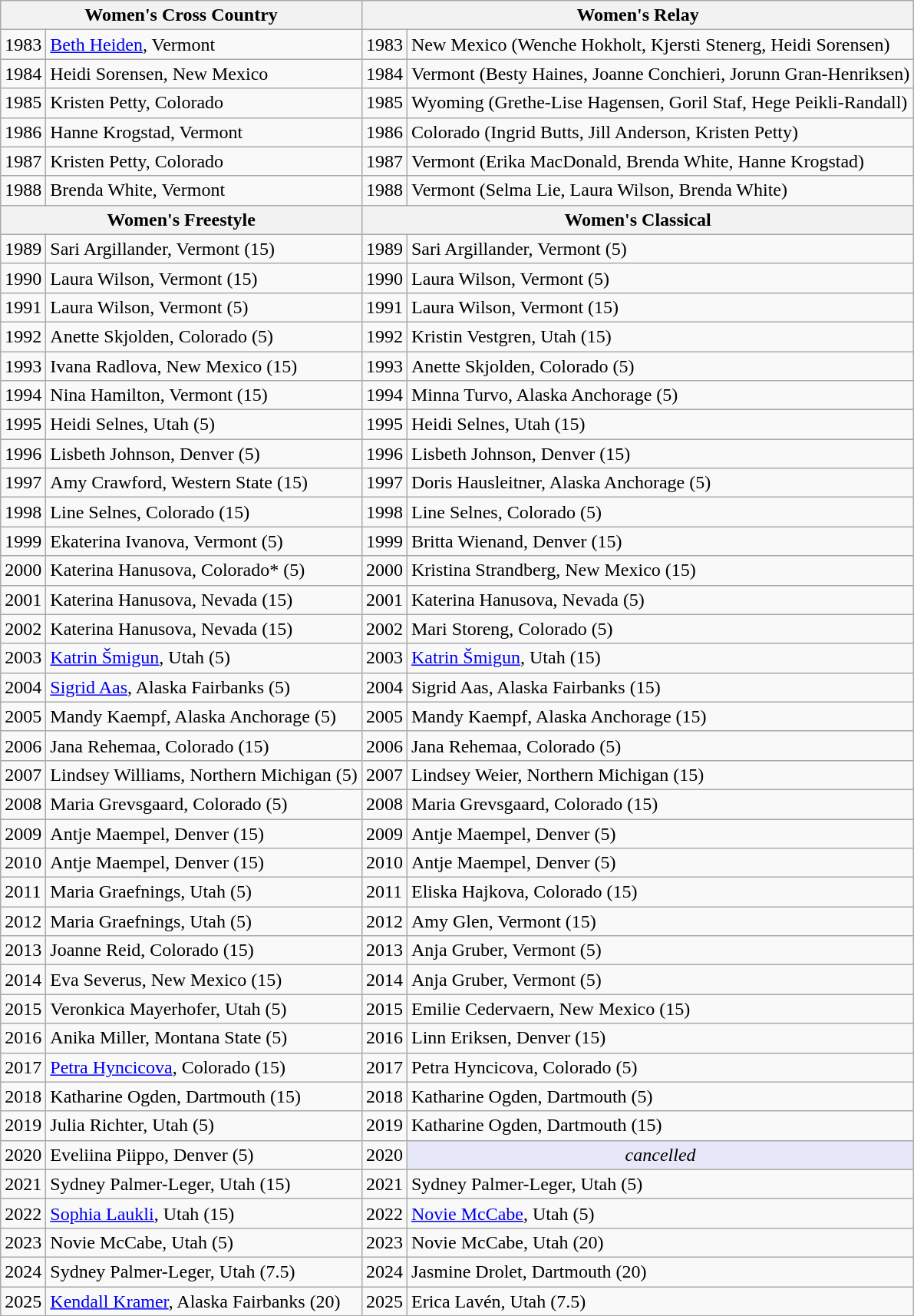<table class="wikitable">
<tr>
<th colspan="2">Women's Cross Country</th>
<th colspan="2">Women's Relay</th>
</tr>
<tr>
<td>1983</td>
<td><a href='#'>Beth Heiden</a>, Vermont</td>
<td>1983</td>
<td>New Mexico (Wenche Hokholt, Kjersti Stenerg, Heidi Sorensen)</td>
</tr>
<tr>
<td>1984</td>
<td>Heidi Sorensen, New Mexico</td>
<td>1984</td>
<td>Vermont (Besty Haines, Joanne Conchieri, Jorunn Gran-Henriksen)</td>
</tr>
<tr>
<td>1985</td>
<td>Kristen Petty, Colorado</td>
<td>1985</td>
<td>Wyoming (Grethe-Lise Hagensen, Goril Staf, Hege Peikli-Randall)</td>
</tr>
<tr>
<td>1986</td>
<td>Hanne Krogstad, Vermont</td>
<td>1986</td>
<td>Colorado (Ingrid Butts, Jill Anderson, Kristen Petty)</td>
</tr>
<tr>
<td>1987</td>
<td>Kristen Petty, Colorado</td>
<td>1987</td>
<td>Vermont (Erika MacDonald, Brenda White, Hanne Krogstad)</td>
</tr>
<tr>
<td>1988</td>
<td>Brenda White, Vermont</td>
<td>1988</td>
<td>Vermont (Selma Lie, Laura Wilson, Brenda White)</td>
</tr>
<tr>
<th colspan="2">Women's Freestyle</th>
<th colspan="2">Women's Classical</th>
</tr>
<tr>
<td>1989</td>
<td>Sari Argillander, Vermont (15)</td>
<td>1989</td>
<td>Sari Argillander, Vermont (5)</td>
</tr>
<tr>
<td>1990</td>
<td>Laura Wilson, Vermont (15)</td>
<td>1990</td>
<td>Laura Wilson, Vermont (5)</td>
</tr>
<tr>
<td>1991</td>
<td>Laura Wilson, Vermont (5)</td>
<td>1991</td>
<td>Laura Wilson, Vermont (15)</td>
</tr>
<tr>
<td>1992</td>
<td>Anette Skjolden, Colorado (5)</td>
<td>1992</td>
<td>Kristin Vestgren, Utah (15)</td>
</tr>
<tr>
<td>1993</td>
<td>Ivana Radlova, New Mexico (15)</td>
<td>1993</td>
<td>Anette Skjolden, Colorado (5)</td>
</tr>
<tr>
<td>1994</td>
<td>Nina Hamilton, Vermont (15)</td>
<td>1994</td>
<td>Minna Turvo, Alaska Anchorage (5)</td>
</tr>
<tr>
<td>1995</td>
<td>Heidi Selnes, Utah (5)</td>
<td>1995</td>
<td>Heidi Selnes, Utah (15)</td>
</tr>
<tr>
<td>1996</td>
<td>Lisbeth Johnson, Denver (5)</td>
<td>1996</td>
<td>Lisbeth Johnson, Denver (15)</td>
</tr>
<tr>
<td>1997</td>
<td>Amy Crawford, Western State (15)</td>
<td>1997</td>
<td>Doris Hausleitner, Alaska Anchorage (5)</td>
</tr>
<tr>
<td>1998</td>
<td>Line Selnes, Colorado (15)</td>
<td>1998</td>
<td>Line Selnes, Colorado (5)</td>
</tr>
<tr>
<td>1999</td>
<td>Ekaterina Ivanova, Vermont (5)</td>
<td>1999</td>
<td>Britta Wienand, Denver (15)</td>
</tr>
<tr>
<td>2000</td>
<td>Katerina Hanusova, Colorado* (5)</td>
<td>2000</td>
<td>Kristina Strandberg, New Mexico (15)</td>
</tr>
<tr>
<td>2001</td>
<td>Katerina Hanusova, Nevada (15)</td>
<td>2001</td>
<td>Katerina Hanusova, Nevada (5)</td>
</tr>
<tr>
<td>2002</td>
<td>Katerina Hanusova, Nevada (15)</td>
<td>2002</td>
<td>Mari Storeng, Colorado (5)</td>
</tr>
<tr>
<td>2003</td>
<td><a href='#'>Katrin Šmigun</a>, Utah (5)</td>
<td>2003</td>
<td><a href='#'>Katrin Šmigun</a>, Utah (15)</td>
</tr>
<tr>
<td>2004</td>
<td><a href='#'>Sigrid Aas</a>, Alaska Fairbanks (5)</td>
<td>2004</td>
<td>Sigrid Aas, Alaska Fairbanks (15)</td>
</tr>
<tr>
<td>2005</td>
<td>Mandy Kaempf, Alaska Anchorage (5)</td>
<td>2005</td>
<td>Mandy Kaempf, Alaska Anchorage (15)</td>
</tr>
<tr>
<td>2006</td>
<td>Jana Rehemaa, Colorado (15)</td>
<td>2006</td>
<td>Jana Rehemaa, Colorado (5)</td>
</tr>
<tr>
<td>2007</td>
<td>Lindsey Williams, Northern Michigan (5)</td>
<td>2007</td>
<td>Lindsey Weier, Northern Michigan (15)</td>
</tr>
<tr>
<td>2008</td>
<td>Maria Grevsgaard, Colorado (5)</td>
<td>2008</td>
<td>Maria Grevsgaard, Colorado (15)</td>
</tr>
<tr>
<td>2009</td>
<td>Antje Maempel, Denver (15)</td>
<td>2009</td>
<td>Antje Maempel, Denver (5)</td>
</tr>
<tr>
<td>2010</td>
<td>Antje Maempel, Denver (15)</td>
<td>2010</td>
<td>Antje Maempel, Denver (5)</td>
</tr>
<tr>
<td>2011</td>
<td>Maria Graefnings, Utah (5)</td>
<td>2011</td>
<td>Eliska Hajkova, Colorado (15)</td>
</tr>
<tr>
<td>2012</td>
<td>Maria Graefnings, Utah (5)</td>
<td>2012</td>
<td>Amy Glen, Vermont (15)</td>
</tr>
<tr>
<td>2013</td>
<td>Joanne Reid, Colorado (15)</td>
<td>2013</td>
<td>Anja Gruber, Vermont (5)</td>
</tr>
<tr>
<td>2014</td>
<td>Eva Severus, New Mexico (15)</td>
<td>2014</td>
<td>Anja Gruber, Vermont (5)</td>
</tr>
<tr>
<td>2015</td>
<td>Veronkica Mayerhofer, Utah (5)</td>
<td>2015</td>
<td>Emilie Cedervaern, New Mexico (15)</td>
</tr>
<tr>
<td>2016</td>
<td>Anika Miller, Montana State (5)</td>
<td>2016</td>
<td>Linn Eriksen, Denver (15)</td>
</tr>
<tr>
<td>2017</td>
<td><a href='#'>Petra Hyncicova</a>, Colorado (15)</td>
<td>2017</td>
<td>Petra Hyncicova, Colorado (5)</td>
</tr>
<tr>
<td>2018</td>
<td>Katharine Ogden, Dartmouth (15)</td>
<td>2018</td>
<td>Katharine Ogden, Dartmouth (5)</td>
</tr>
<tr>
<td>2019</td>
<td>Julia Richter, Utah (5)</td>
<td>2019</td>
<td>Katharine Ogden, Dartmouth (15)</td>
</tr>
<tr>
<td>2020</td>
<td>Eveliina Piippo, Denver (5)</td>
<td>2020</td>
<td align=center bgcolor="E6E8FA"><em>cancelled</em></td>
</tr>
<tr>
<td>2021</td>
<td>Sydney Palmer-Leger, Utah (15)</td>
<td>2021</td>
<td>Sydney Palmer-Leger, Utah (5)</td>
</tr>
<tr>
<td>2022</td>
<td><a href='#'>Sophia Laukli</a>, Utah (15)</td>
<td>2022</td>
<td><a href='#'>Novie McCabe</a>, Utah (5)</td>
</tr>
<tr>
<td>2023</td>
<td>Novie McCabe, Utah (5)</td>
<td>2023</td>
<td>Novie McCabe, Utah (20)</td>
</tr>
<tr>
<td>2024</td>
<td>Sydney Palmer-Leger, Utah (7.5)</td>
<td>2024</td>
<td>Jasmine Drolet, Dartmouth (20)</td>
</tr>
<tr>
<td>2025</td>
<td><a href='#'>Kendall Kramer</a>, Alaska Fairbanks (20)</td>
<td>2025</td>
<td>Erica Lavén, Utah (7.5)</td>
</tr>
</table>
